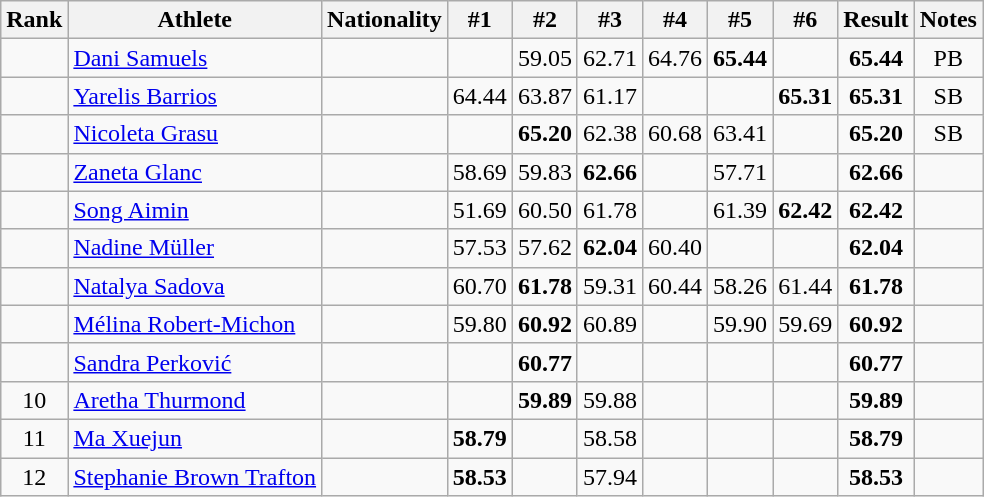<table class="wikitable sortable" style="text-align:center">
<tr>
<th>Rank</th>
<th>Athlete</th>
<th>Nationality</th>
<th>#1</th>
<th>#2</th>
<th>#3</th>
<th>#4</th>
<th>#5</th>
<th>#6</th>
<th>Result</th>
<th>Notes</th>
</tr>
<tr>
<td></td>
<td align=left><a href='#'>Dani Samuels</a></td>
<td align=left></td>
<td></td>
<td>59.05</td>
<td>62.71</td>
<td>64.76</td>
<td><strong>65.44</strong></td>
<td></td>
<td><strong>65.44</strong></td>
<td>PB</td>
</tr>
<tr>
<td></td>
<td align=left><a href='#'>Yarelis Barrios</a></td>
<td align=left></td>
<td>64.44</td>
<td>63.87</td>
<td>61.17</td>
<td></td>
<td></td>
<td><strong>65.31</strong></td>
<td><strong>65.31</strong></td>
<td>SB</td>
</tr>
<tr>
<td></td>
<td align=left><a href='#'>Nicoleta Grasu</a></td>
<td align=left></td>
<td></td>
<td><strong>65.20</strong></td>
<td>62.38</td>
<td>60.68</td>
<td>63.41</td>
<td></td>
<td><strong>65.20</strong></td>
<td>SB</td>
</tr>
<tr>
<td></td>
<td align=left><a href='#'>Zaneta Glanc</a></td>
<td align=left></td>
<td>58.69</td>
<td>59.83</td>
<td><strong>62.66</strong></td>
<td></td>
<td>57.71</td>
<td></td>
<td><strong>62.66</strong></td>
<td></td>
</tr>
<tr>
<td></td>
<td align=left><a href='#'>Song Aimin</a></td>
<td align=left></td>
<td>51.69</td>
<td>60.50</td>
<td>61.78</td>
<td></td>
<td>61.39</td>
<td><strong>62.42</strong></td>
<td><strong>62.42</strong></td>
<td></td>
</tr>
<tr>
<td></td>
<td align=left><a href='#'>Nadine Müller</a></td>
<td align=left></td>
<td>57.53</td>
<td>57.62</td>
<td><strong>62.04</strong></td>
<td>60.40</td>
<td></td>
<td></td>
<td><strong>62.04</strong></td>
<td></td>
</tr>
<tr>
<td></td>
<td align=left><a href='#'>Natalya Sadova</a></td>
<td align=left></td>
<td>60.70</td>
<td><strong>61.78</strong></td>
<td>59.31</td>
<td>60.44</td>
<td>58.26</td>
<td>61.44</td>
<td><strong>61.78</strong></td>
<td></td>
</tr>
<tr>
<td></td>
<td align=left><a href='#'>Mélina Robert-Michon</a></td>
<td align=left></td>
<td>59.80</td>
<td><strong>60.92</strong></td>
<td>60.89</td>
<td></td>
<td>59.90</td>
<td>59.69</td>
<td><strong>60.92</strong></td>
<td></td>
</tr>
<tr>
<td></td>
<td align=left><a href='#'>Sandra Perković</a></td>
<td align=left></td>
<td></td>
<td><strong>60.77</strong></td>
<td></td>
<td></td>
<td></td>
<td></td>
<td><strong>60.77</strong></td>
<td></td>
</tr>
<tr>
<td>10</td>
<td align=left><a href='#'>Aretha Thurmond</a></td>
<td align=left></td>
<td></td>
<td><strong>59.89</strong></td>
<td>59.88</td>
<td></td>
<td></td>
<td></td>
<td><strong>59.89</strong></td>
<td></td>
</tr>
<tr>
<td>11</td>
<td align=left><a href='#'>Ma Xuejun</a></td>
<td align=left></td>
<td><strong>58.79</strong></td>
<td></td>
<td>58.58</td>
<td></td>
<td></td>
<td></td>
<td><strong>58.79</strong></td>
<td></td>
</tr>
<tr>
<td>12</td>
<td align=left><a href='#'>Stephanie Brown Trafton</a></td>
<td align=left></td>
<td><strong>58.53</strong></td>
<td></td>
<td>57.94</td>
<td></td>
<td></td>
<td></td>
<td><strong>58.53</strong></td>
<td></td>
</tr>
</table>
